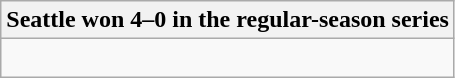<table class="wikitable collapsible collapsed">
<tr>
<th>Seattle won 4–0 in the regular-season series</th>
</tr>
<tr>
<td><br>


</td>
</tr>
</table>
